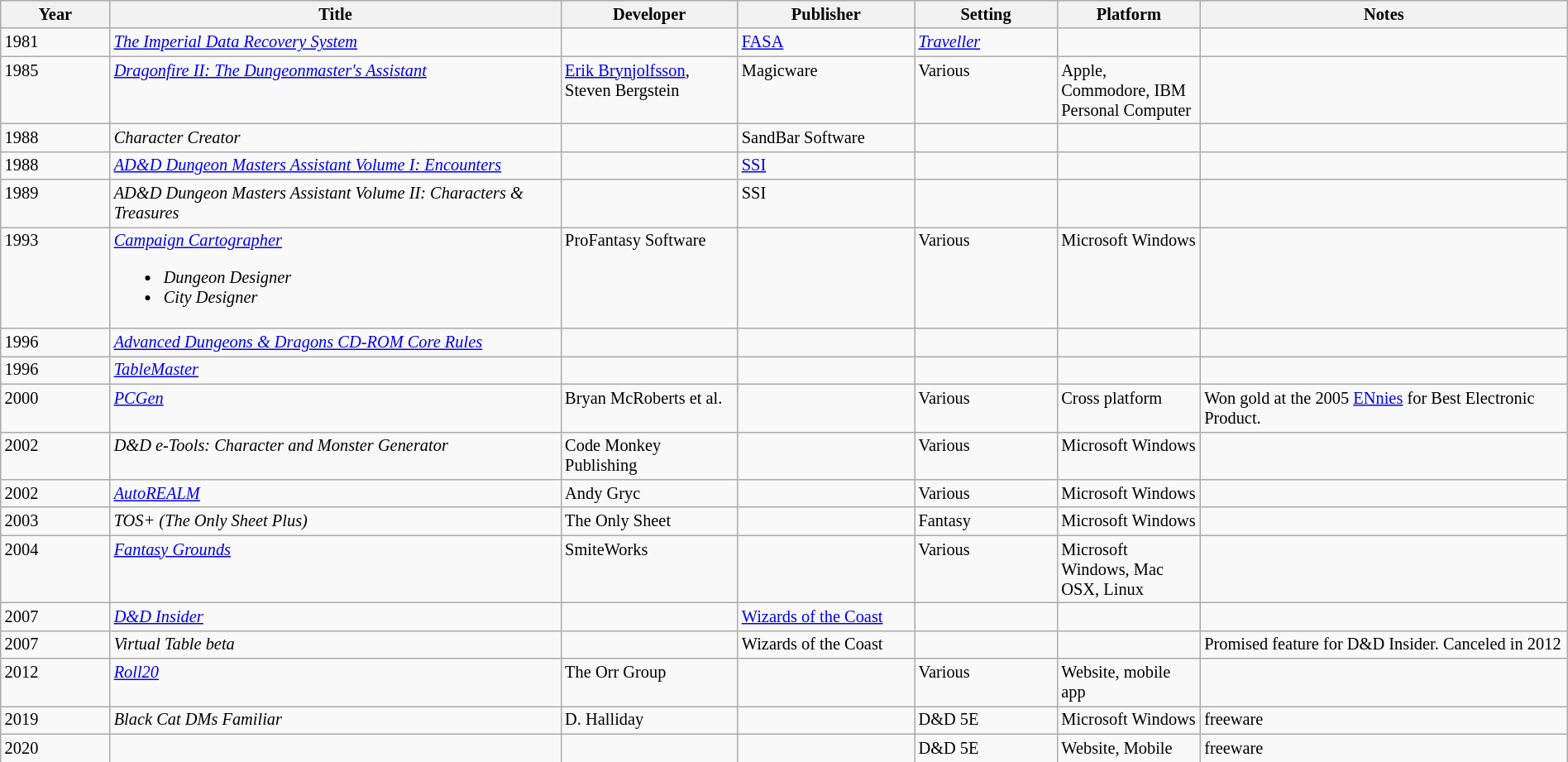<table class="wikitable sortable" style="font-size:85%;width:100%;">
<tr>
<th style="width:6em;">Year</th>
<th>Title</th>
<th style="width:10em;">Developer</th>
<th style="width:10em;">Publisher</th>
<th style="width:8em;">Setting</th>
<th style="width:8em;">Platform</th>
<th>Notes</th>
</tr>
<tr style="vertical-align: top;">
<td><span></span>1981</td>
<td><em><a href='#'>The Imperial Data Recovery System</a></em></td>
<td></td>
<td><a href='#'>FASA</a></td>
<td><em><a href='#'>Traveller</a></em></td>
<td></td>
<td></td>
</tr>
<tr style="vertical-align: top;">
<td><span></span>1985</td>
<td><em><a href='#'>Dragonfire II: The Dungeonmaster's Assistant</a></em></td>
<td><a href='#'>Erik Brynjolfsson</a>, Steven Bergstein</td>
<td>Magicware</td>
<td>Various</td>
<td>Apple, Commodore, IBM Personal Computer</td>
<td></td>
</tr>
<tr style="vertical-align: top;">
<td><span></span>1988</td>
<td><em>Character Creator</em></td>
<td></td>
<td>SandBar Software</td>
<td></td>
<td></td>
<td></td>
</tr>
<tr style="vertical-align: top;">
<td><span></span>1988</td>
<td><em><a href='#'>AD&D Dungeon Masters Assistant Volume I: Encounters</a></em></td>
<td></td>
<td><a href='#'>SSI</a></td>
<td></td>
<td></td>
<td></td>
</tr>
<tr style="vertical-align: top;">
<td><span></span>1989</td>
<td><em>AD&D Dungeon Masters Assistant Volume II: Characters & Treasures</em></td>
<td></td>
<td>SSI</td>
<td></td>
<td></td>
<td></td>
</tr>
<tr style="vertical-align: top;">
<td><span></span>1993</td>
<td><em><a href='#'>Campaign Cartographer</a></em><br><ul><li><em>Dungeon Designer</em></li><li><em>City Designer</em></li></ul></td>
<td>ProFantasy Software</td>
<td></td>
<td>Various</td>
<td>Microsoft Windows</td>
<td></td>
</tr>
<tr style="vertical-align: top;">
<td><span></span>1996</td>
<td><em><a href='#'>Advanced Dungeons & Dragons CD-ROM Core Rules</a></em></td>
<td></td>
<td></td>
<td></td>
<td></td>
<td></td>
</tr>
<tr style="vertical-align: top;">
<td><span></span>1996</td>
<td><em><a href='#'>TableMaster</a></em></td>
<td></td>
<td></td>
<td></td>
<td></td>
<td></td>
</tr>
<tr style="vertical-align: top;">
<td><span></span>2000</td>
<td><em><a href='#'>PCGen</a></em></td>
<td>Bryan McRoberts et al.</td>
<td></td>
<td>Various</td>
<td>Cross platform</td>
<td>Won gold at the 2005 <a href='#'>ENnies</a> for Best Electronic Product.</td>
</tr>
<tr style="vertical-align: top;">
<td><span></span>2002</td>
<td><em>D&D e-Tools: Character and Monster Generator</em></td>
<td>Code Monkey Publishing</td>
<td></td>
<td>Various</td>
<td>Microsoft Windows</td>
<td></td>
</tr>
<tr style="vertical-align: top;">
<td><span></span>2002</td>
<td><em><a href='#'>AutoREALM</a></em></td>
<td>Andy Gryc</td>
<td></td>
<td>Various</td>
<td>Microsoft Windows</td>
<td></td>
</tr>
<tr style="vertical-align: top;">
<td><span></span>2003</td>
<td><em>TOS+ (The Only Sheet Plus)</em></td>
<td>The Only Sheet</td>
<td></td>
<td>Fantasy</td>
<td>Microsoft Windows</td>
<td></td>
</tr>
<tr style="vertical-align: top;">
<td><span></span>2004</td>
<td><em><a href='#'>Fantasy Grounds</a></em></td>
<td>SmiteWorks</td>
<td></td>
<td>Various</td>
<td>Microsoft Windows, Mac OSX, Linux</td>
<td></td>
</tr>
<tr style="vertical-align: top;">
<td><span></span>2007</td>
<td><em><a href='#'>D&D Insider</a></em></td>
<td></td>
<td><a href='#'>Wizards of the Coast</a></td>
<td></td>
<td></td>
<td></td>
</tr>
<tr style="vertical-align: top;">
<td><span></span>2007</td>
<td><em>Virtual Table beta</em></td>
<td></td>
<td>Wizards of the Coast</td>
<td></td>
<td></td>
<td>Promised feature for D&D Insider. Canceled in 2012</td>
</tr>
<tr style="vertical-align: top;">
<td><span></span>2012</td>
<td><em><a href='#'>Roll20</a></em></td>
<td>The Orr Group</td>
<td></td>
<td>Various</td>
<td>Website, mobile app</td>
<td></td>
</tr>
<tr style="vertical-align: top;">
<td><span></span>2019</td>
<td><em>Black Cat DMs Familiar</em></td>
<td>D. Halliday</td>
<td></td>
<td>D&D 5E</td>
<td>Microsoft Windows</td>
<td>freeware</td>
</tr>
<tr style="vertical-align: top;">
<td><span></span>2020</td>
<td><em></em></td>
<td></td>
<td></td>
<td>D&D 5E</td>
<td>Website, Mobile</td>
<td>freeware</td>
</tr>
</table>
